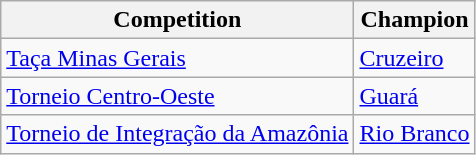<table class="wikitable">
<tr>
<th>Competition</th>
<th>Champion</th>
</tr>
<tr>
<td><a href='#'>Taça Minas Gerais</a></td>
<td><a href='#'>Cruzeiro</a></td>
</tr>
<tr>
<td><a href='#'>Torneio Centro-Oeste</a></td>
<td><a href='#'>Guará</a></td>
</tr>
<tr>
<td><a href='#'>Torneio de Integração da Amazônia</a></td>
<td><a href='#'>Rio Branco</a></td>
</tr>
</table>
